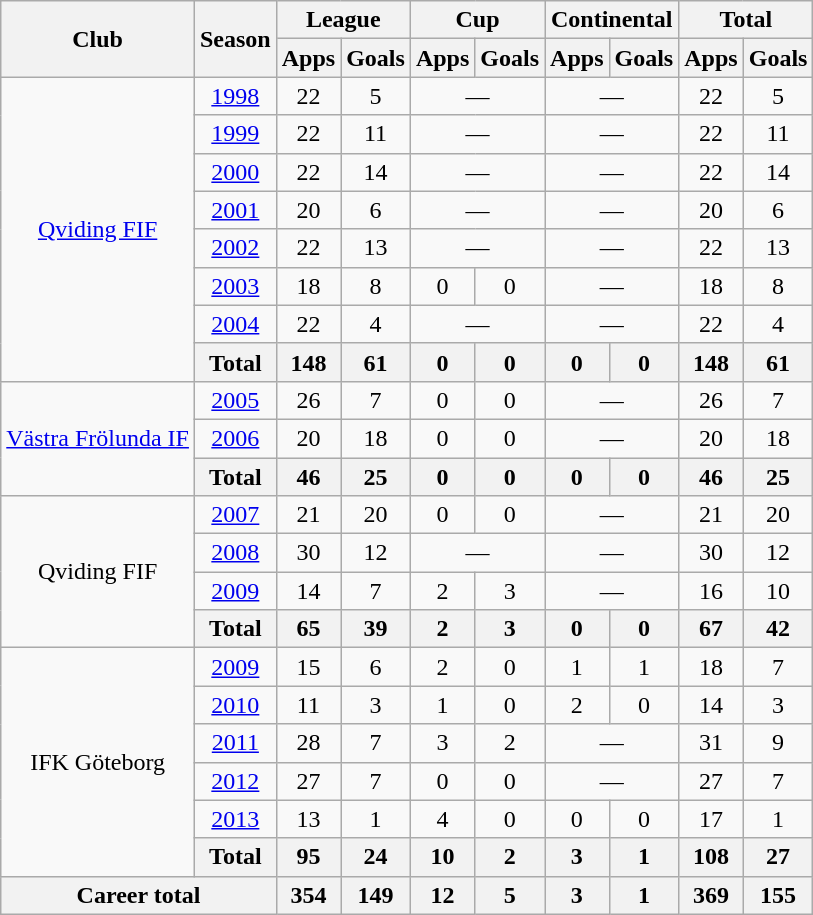<table class="wikitable" style="text-align:center">
<tr>
<th rowspan="2">Club</th>
<th rowspan="2">Season</th>
<th colspan="2">League</th>
<th colspan="2">Cup</th>
<th colspan="2">Continental</th>
<th colspan="2">Total</th>
</tr>
<tr>
<th>Apps</th>
<th>Goals</th>
<th>Apps</th>
<th>Goals</th>
<th>Apps</th>
<th>Goals</th>
<th>Apps</th>
<th>Goals</th>
</tr>
<tr>
<td rowspan="8"><a href='#'>Qviding FIF</a></td>
<td><a href='#'>1998</a></td>
<td>22</td>
<td>5</td>
<td colspan="2">—</td>
<td colspan="2">—</td>
<td>22</td>
<td>5</td>
</tr>
<tr>
<td><a href='#'>1999</a></td>
<td>22</td>
<td>11</td>
<td colspan="2">—</td>
<td colspan="2">—</td>
<td>22</td>
<td>11</td>
</tr>
<tr>
<td><a href='#'>2000</a></td>
<td>22</td>
<td>14</td>
<td colspan="2">—</td>
<td colspan="2">—</td>
<td>22</td>
<td>14</td>
</tr>
<tr>
<td><a href='#'>2001</a></td>
<td>20</td>
<td>6</td>
<td colspan="2">—</td>
<td colspan="2">—</td>
<td>20</td>
<td>6</td>
</tr>
<tr>
<td><a href='#'>2002</a></td>
<td>22</td>
<td>13</td>
<td colspan="2">—</td>
<td colspan="2">—</td>
<td>22</td>
<td>13</td>
</tr>
<tr>
<td><a href='#'>2003</a></td>
<td>18</td>
<td>8</td>
<td>0</td>
<td>0</td>
<td colspan="2">—</td>
<td>18</td>
<td>8</td>
</tr>
<tr>
<td><a href='#'>2004</a></td>
<td>22</td>
<td>4</td>
<td colspan="2">—</td>
<td colspan="2">—</td>
<td>22</td>
<td>4</td>
</tr>
<tr>
<th>Total</th>
<th>148</th>
<th>61</th>
<th>0</th>
<th>0</th>
<th>0</th>
<th>0</th>
<th>148</th>
<th>61</th>
</tr>
<tr>
<td rowspan="3"><a href='#'>Västra Frölunda IF</a></td>
<td><a href='#'>2005</a></td>
<td>26</td>
<td>7</td>
<td>0</td>
<td>0</td>
<td colspan="2">—</td>
<td>26</td>
<td>7</td>
</tr>
<tr>
<td><a href='#'>2006</a></td>
<td>20</td>
<td>18</td>
<td>0</td>
<td>0</td>
<td colspan="2">—</td>
<td>20</td>
<td>18</td>
</tr>
<tr>
<th>Total</th>
<th>46</th>
<th>25</th>
<th>0</th>
<th>0</th>
<th>0</th>
<th>0</th>
<th>46</th>
<th>25</th>
</tr>
<tr>
<td rowspan="4">Qviding FIF</td>
<td><a href='#'>2007</a></td>
<td>21</td>
<td>20</td>
<td>0</td>
<td>0</td>
<td colspan="2">—</td>
<td>21</td>
<td>20</td>
</tr>
<tr>
<td><a href='#'>2008</a></td>
<td>30</td>
<td>12</td>
<td colspan="2">—</td>
<td colspan="2">—</td>
<td>30</td>
<td>12</td>
</tr>
<tr>
<td><a href='#'>2009</a></td>
<td>14</td>
<td>7</td>
<td>2</td>
<td>3</td>
<td colspan="2">—</td>
<td>16</td>
<td>10</td>
</tr>
<tr>
<th>Total</th>
<th>65</th>
<th>39</th>
<th>2</th>
<th>3</th>
<th>0</th>
<th>0</th>
<th>67</th>
<th>42</th>
</tr>
<tr>
<td rowspan="6">IFK Göteborg</td>
<td><a href='#'>2009</a></td>
<td>15</td>
<td>6</td>
<td>2</td>
<td>0</td>
<td>1</td>
<td>1</td>
<td>18</td>
<td>7</td>
</tr>
<tr>
<td><a href='#'>2010</a></td>
<td>11</td>
<td>3</td>
<td>1</td>
<td>0</td>
<td>2</td>
<td>0</td>
<td>14</td>
<td>3</td>
</tr>
<tr>
<td><a href='#'>2011</a></td>
<td>28</td>
<td>7</td>
<td>3</td>
<td>2</td>
<td colspan="2">—</td>
<td>31</td>
<td>9</td>
</tr>
<tr>
<td><a href='#'>2012</a></td>
<td>27</td>
<td>7</td>
<td>0</td>
<td>0</td>
<td colspan="2">—</td>
<td>27</td>
<td>7</td>
</tr>
<tr>
<td><a href='#'>2013</a></td>
<td>13</td>
<td>1</td>
<td>4</td>
<td>0</td>
<td>0</td>
<td>0</td>
<td>17</td>
<td>1</td>
</tr>
<tr>
<th>Total</th>
<th>95</th>
<th>24</th>
<th>10</th>
<th>2</th>
<th>3</th>
<th>1</th>
<th>108</th>
<th>27</th>
</tr>
<tr>
<th colspan="2">Career total</th>
<th>354</th>
<th>149</th>
<th>12</th>
<th>5</th>
<th>3</th>
<th>1</th>
<th>369</th>
<th>155</th>
</tr>
</table>
